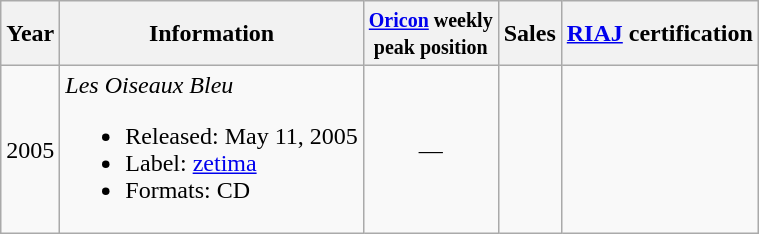<table class="wikitable">
<tr>
<th>Year</th>
<th>Information</th>
<th><small><a href='#'>Oricon</a> weekly<br>peak position</small></th>
<th>Sales<br></th>
<th><a href='#'>RIAJ</a> certification</th>
</tr>
<tr>
<td>2005</td>
<td><em>Les Oiseaux Bleu</em><br><ul><li>Released: May 11, 2005</li><li>Label: <a href='#'>zetima</a></li><li>Formats: CD</li></ul></td>
<td style="text-align:center;">—</td>
<td align="left"></td>
<td align="left"></td>
</tr>
</table>
